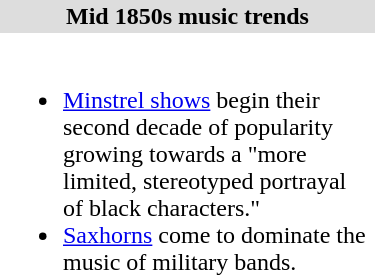<table align="right" border="0" cellpadding="2" width=250 cellspacing="0" style="margin-left:0.5em;" class="toccolours">
<tr>
<th style="background:#ddd;">Mid 1850s music trends</th>
</tr>
<tr>
<td><br><ul><li><a href='#'>Minstrel shows</a> begin their second decade of popularity growing towards a "more limited, stereotyped portrayal of black characters."</li><li><a href='#'>Saxhorns</a> come to dominate the music of military bands.</li></ul></td>
</tr>
</table>
